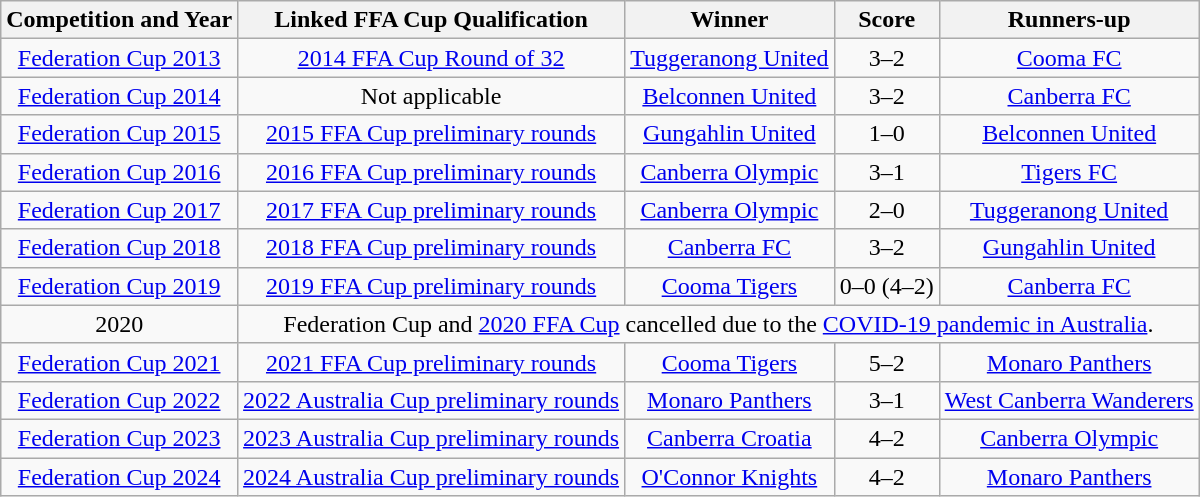<table class="wikitable" style="text-align:center">
<tr>
<th>Competition and Year</th>
<th>Linked FFA Cup Qualification</th>
<th>Winner</th>
<th>Score</th>
<th>Runners-up</th>
</tr>
<tr>
<td><a href='#'>Federation Cup 2013</a></td>
<td><a href='#'>2014 FFA Cup Round of 32</a></td>
<td><a href='#'>Tuggeranong United</a></td>
<td>3–2 </td>
<td><a href='#'>Cooma FC</a></td>
</tr>
<tr>
<td><a href='#'>Federation Cup 2014</a></td>
<td>Not applicable</td>
<td><a href='#'>Belconnen United</a></td>
<td>3–2</td>
<td><a href='#'>Canberra FC</a></td>
</tr>
<tr>
<td><a href='#'>Federation Cup 2015</a></td>
<td><a href='#'>2015 FFA Cup preliminary rounds</a></td>
<td><a href='#'>Gungahlin United</a></td>
<td>1–0 </td>
<td><a href='#'>Belconnen United</a></td>
</tr>
<tr>
<td><a href='#'>Federation Cup 2016</a></td>
<td><a href='#'>2016 FFA Cup preliminary rounds</a></td>
<td><a href='#'>Canberra Olympic</a></td>
<td>3–1</td>
<td><a href='#'>Tigers FC</a></td>
</tr>
<tr>
<td><a href='#'>Federation Cup 2017</a></td>
<td><a href='#'>2017 FFA Cup preliminary rounds</a></td>
<td><a href='#'>Canberra Olympic</a></td>
<td>2–0</td>
<td><a href='#'>Tuggeranong United</a></td>
</tr>
<tr>
<td><a href='#'>Federation Cup 2018</a></td>
<td><a href='#'>2018 FFA Cup preliminary rounds</a></td>
<td><a href='#'>Canberra FC</a></td>
<td>3–2</td>
<td><a href='#'>Gungahlin United</a></td>
</tr>
<tr>
<td><a href='#'>Federation Cup 2019</a></td>
<td><a href='#'>2019 FFA Cup preliminary rounds</a></td>
<td><a href='#'>Cooma Tigers</a></td>
<td>0–0 (4–2)</td>
<td><a href='#'>Canberra FC</a></td>
</tr>
<tr>
<td>2020</td>
<td colspan=4>Federation Cup and <a href='#'>2020 FFA Cup</a> cancelled due to the <a href='#'>COVID-19 pandemic in Australia</a>.</td>
</tr>
<tr>
<td><a href='#'>Federation Cup 2021</a></td>
<td><a href='#'>2021 FFA Cup preliminary rounds</a></td>
<td><a href='#'>Cooma Tigers</a></td>
<td>5–2</td>
<td><a href='#'>Monaro Panthers</a></td>
</tr>
<tr>
<td><a href='#'>Federation Cup 2022</a></td>
<td><a href='#'>2022 Australia Cup preliminary rounds</a></td>
<td><a href='#'>Monaro Panthers</a></td>
<td>3–1 </td>
<td><a href='#'>West Canberra Wanderers</a></td>
</tr>
<tr>
<td><a href='#'>Federation Cup 2023</a></td>
<td><a href='#'>2023 Australia Cup preliminary rounds</a></td>
<td><a href='#'>Canberra Croatia</a></td>
<td>4–2</td>
<td><a href='#'>Canberra Olympic</a></td>
</tr>
<tr>
<td><a href='#'>Federation Cup 2024</a></td>
<td><a href='#'>2024 Australia Cup preliminary rounds</a></td>
<td><a href='#'>O'Connor Knights</a></td>
<td>4–2</td>
<td><a href='#'>Monaro Panthers</a></td>
</tr>
</table>
